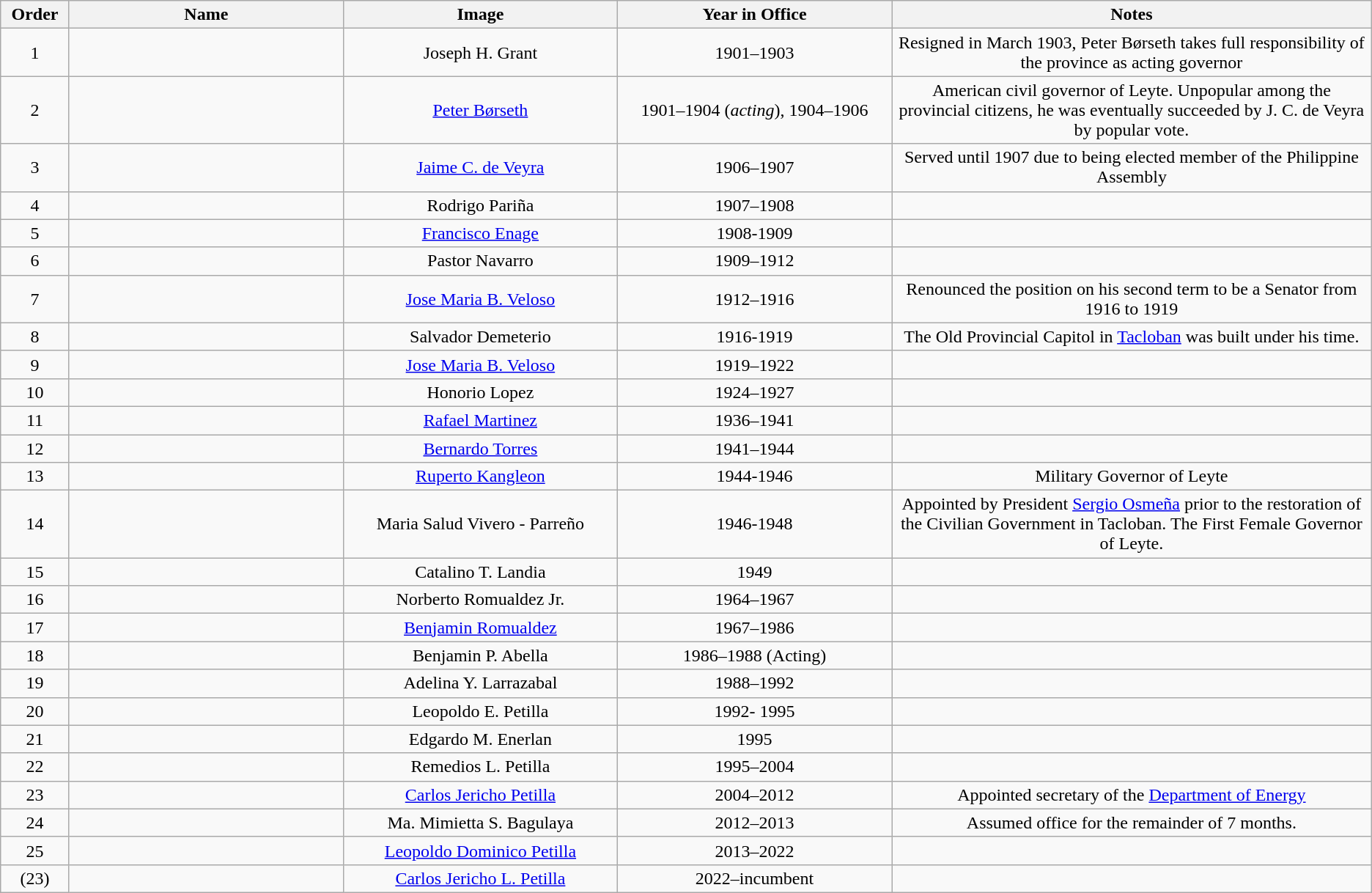<table class="wikitable" style="text-align:center;">
<tr>
<th width=5%>Order</th>
<th width=20%>Name</th>
<th width=20%>Image</th>
<th width=20%>Year in Office</th>
<th width=40%>Notes</th>
</tr>
<tr>
<td>1</td>
<td></td>
<td>Joseph H. Grant</td>
<td>1901–1903</td>
<td>Resigned in March 1903, Peter Børseth takes full responsibility of the province as acting governor</td>
</tr>
<tr>
<td>2</td>
<td></td>
<td><a href='#'>Peter Børseth</a></td>
<td>1901–1904 (<em>acting</em>), 1904–1906</td>
<td>American civil governor of Leyte. Unpopular among the provincial citizens, he was eventually succeeded by J. C. de Veyra by popular vote.</td>
</tr>
<tr>
<td>3</td>
<td></td>
<td><a href='#'>Jaime C. de Veyra</a></td>
<td>1906–1907</td>
<td>Served until 1907 due to being elected member of the Philippine Assembly</td>
</tr>
<tr>
<td>4</td>
<td></td>
<td>Rodrigo Pariña</td>
<td>1907–1908</td>
<td></td>
</tr>
<tr>
<td>5</td>
<td></td>
<td><a href='#'>Francisco Enage</a></td>
<td>1908-1909</td>
<td></td>
</tr>
<tr>
<td>6</td>
<td></td>
<td>Pastor Navarro</td>
<td>1909–1912</td>
<td></td>
</tr>
<tr>
<td>7</td>
<td></td>
<td><a href='#'>Jose Maria B. Veloso</a></td>
<td>1912–1916</td>
<td>Renounced the position on his second term to be a Senator from 1916 to 1919</td>
</tr>
<tr>
<td>8</td>
<td></td>
<td>Salvador Demeterio</td>
<td>1916-1919</td>
<td>The Old Provincial Capitol in <a href='#'>Tacloban</a> was built under his time.</td>
</tr>
<tr>
<td>9</td>
<td></td>
<td><a href='#'>Jose Maria B. Veloso</a></td>
<td>1919–1922</td>
<td></td>
</tr>
<tr>
<td>10</td>
<td></td>
<td>Honorio Lopez</td>
<td>1924–1927</td>
<td></td>
</tr>
<tr>
<td>11</td>
<td></td>
<td><a href='#'>Rafael Martinez</a></td>
<td>1936–1941</td>
<td></td>
</tr>
<tr>
<td>12</td>
<td></td>
<td><a href='#'>Bernardo Torres</a></td>
<td>1941–1944</td>
<td></td>
</tr>
<tr>
<td>13</td>
<td></td>
<td><a href='#'>Ruperto Kangleon</a></td>
<td>1944-1946</td>
<td>Military Governor of Leyte</td>
</tr>
<tr>
<td>14</td>
<td></td>
<td>Maria Salud Vivero - Parreño</td>
<td>1946-1948</td>
<td>Appointed by President <a href='#'>Sergio Osmeña</a> prior to the restoration of the Civilian Government in Tacloban. The First Female Governor of Leyte.</td>
</tr>
<tr>
<td>15</td>
<td></td>
<td>Catalino T. Landia</td>
<td>1949</td>
<td></td>
</tr>
<tr>
<td>16</td>
<td></td>
<td>Norberto Romualdez Jr.</td>
<td>1964–1967</td>
<td></td>
</tr>
<tr>
<td>17</td>
<td></td>
<td><a href='#'>Benjamin Romualdez</a></td>
<td>1967–1986</td>
<td></td>
</tr>
<tr>
<td>18</td>
<td></td>
<td>Benjamin P. Abella</td>
<td>1986–1988 (Acting)</td>
<td></td>
</tr>
<tr>
<td>19</td>
<td></td>
<td>Adelina Y. Larrazabal</td>
<td>1988–1992</td>
<td></td>
</tr>
<tr>
<td>20</td>
<td></td>
<td>Leopoldo E. Petilla</td>
<td>1992- 1995</td>
<td></td>
</tr>
<tr>
<td>21</td>
<td></td>
<td>Edgardo M. Enerlan</td>
<td>1995</td>
<td></td>
</tr>
<tr>
<td>22</td>
<td></td>
<td>Remedios L. Petilla</td>
<td>1995–2004</td>
<td></td>
</tr>
<tr>
<td>23</td>
<td></td>
<td><a href='#'>Carlos Jericho Petilla</a></td>
<td>2004–2012</td>
<td>Appointed secretary of the <a href='#'>Department of Energy</a></td>
</tr>
<tr>
<td>24</td>
<td></td>
<td>Ma. Mimietta S. Bagulaya</td>
<td>2012–2013</td>
<td>Assumed office for the remainder of 7 months.</td>
</tr>
<tr>
<td>25</td>
<td></td>
<td><a href='#'>Leopoldo Dominico Petilla</a></td>
<td>2013–2022</td>
<td></td>
</tr>
<tr>
<td>(23)</td>
<td></td>
<td><a href='#'>Carlos Jericho L. Petilla</a></td>
<td>2022–incumbent</td>
<td></td>
</tr>
</table>
